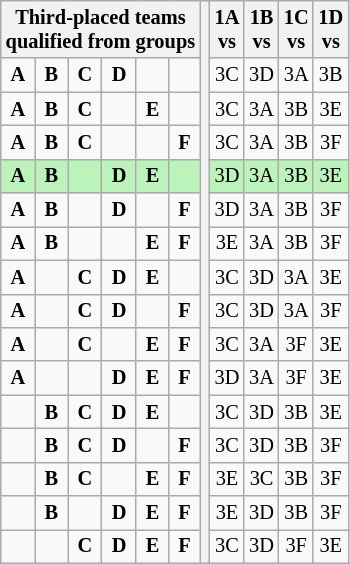<table class="wikitable" style="text-align:center; font-size:85%">
<tr>
<th colspan="6">Third-placed teams<br>qualified from groups</th>
<th rowspan="16"></th>
<th>1A<br>vs</th>
<th>1B<br>vs</th>
<th>1C<br>vs</th>
<th>1D<br>vs</th>
</tr>
<tr>
<td><strong>A</strong></td>
<td><strong>B</strong></td>
<td><strong>C</strong></td>
<td><strong>D</strong></td>
<td></td>
<td></td>
<td>3C</td>
<td>3D</td>
<td>3A</td>
<td>3B</td>
</tr>
<tr>
<td><strong>A</strong></td>
<td><strong>B</strong></td>
<td><strong>C</strong></td>
<td></td>
<td><strong>E</strong></td>
<td></td>
<td>3C</td>
<td>3A</td>
<td>3B</td>
<td>3E</td>
</tr>
<tr>
<td><strong>A</strong></td>
<td><strong>B</strong></td>
<td><strong>C</strong></td>
<td></td>
<td></td>
<td><strong>F</strong></td>
<td>3C</td>
<td>3A</td>
<td>3B</td>
<td>3F</td>
</tr>
<tr bgcolor=#BBF3BB>
<td><strong>A</strong></td>
<td><strong>B</strong></td>
<td></td>
<td><strong>D</strong></td>
<td><strong>E</strong></td>
<td></td>
<td>3D</td>
<td>3A</td>
<td>3B</td>
<td>3E</td>
</tr>
<tr>
<td><strong>A</strong></td>
<td><strong>B</strong></td>
<td></td>
<td><strong>D</strong></td>
<td></td>
<td><strong>F</strong></td>
<td>3D</td>
<td>3A</td>
<td>3B</td>
<td>3F</td>
</tr>
<tr>
<td><strong>A</strong></td>
<td><strong>B</strong></td>
<td></td>
<td></td>
<td><strong>E</strong></td>
<td><strong>F</strong></td>
<td>3E</td>
<td>3A</td>
<td>3B</td>
<td>3F</td>
</tr>
<tr>
<td><strong>A</strong></td>
<td></td>
<td><strong>C</strong></td>
<td><strong>D</strong></td>
<td><strong>E</strong></td>
<td></td>
<td>3C</td>
<td>3D</td>
<td>3A</td>
<td>3E</td>
</tr>
<tr>
<td><strong>A</strong></td>
<td></td>
<td><strong>C</strong></td>
<td><strong>D</strong></td>
<td></td>
<td><strong>F</strong></td>
<td>3C</td>
<td>3D</td>
<td>3A</td>
<td>3F</td>
</tr>
<tr>
<td><strong>A</strong></td>
<td></td>
<td><strong>C</strong></td>
<td></td>
<td><strong>E</strong></td>
<td><strong>F</strong></td>
<td>3C</td>
<td>3A</td>
<td>3F</td>
<td>3E</td>
</tr>
<tr>
<td><strong>A</strong></td>
<td></td>
<td></td>
<td><strong>D</strong></td>
<td><strong>E</strong></td>
<td><strong>F</strong></td>
<td>3D</td>
<td>3A</td>
<td>3F</td>
<td>3E</td>
</tr>
<tr>
<td></td>
<td><strong>B</strong></td>
<td><strong>C</strong></td>
<td><strong>D</strong></td>
<td><strong>E</strong></td>
<td></td>
<td>3C</td>
<td>3D</td>
<td>3B</td>
<td>3E</td>
</tr>
<tr>
<td></td>
<td><strong>B</strong></td>
<td><strong>C</strong></td>
<td><strong>D</strong></td>
<td></td>
<td><strong>F</strong></td>
<td>3C</td>
<td>3D</td>
<td>3B</td>
<td>3F</td>
</tr>
<tr>
<td></td>
<td><strong>B</strong></td>
<td><strong>C</strong></td>
<td></td>
<td><strong>E</strong></td>
<td><strong>F</strong></td>
<td>3E</td>
<td>3C</td>
<td>3B</td>
<td>3F</td>
</tr>
<tr>
<td></td>
<td><strong>B</strong></td>
<td></td>
<td><strong>D</strong></td>
<td><strong>E</strong></td>
<td><strong>F</strong></td>
<td>3E</td>
<td>3D</td>
<td>3B</td>
<td>3F</td>
</tr>
<tr>
<td></td>
<td></td>
<td><strong>C</strong></td>
<td><strong>D</strong></td>
<td><strong>E</strong></td>
<td><strong>F</strong></td>
<td>3C</td>
<td>3D</td>
<td>3F</td>
<td>3E</td>
</tr>
</table>
